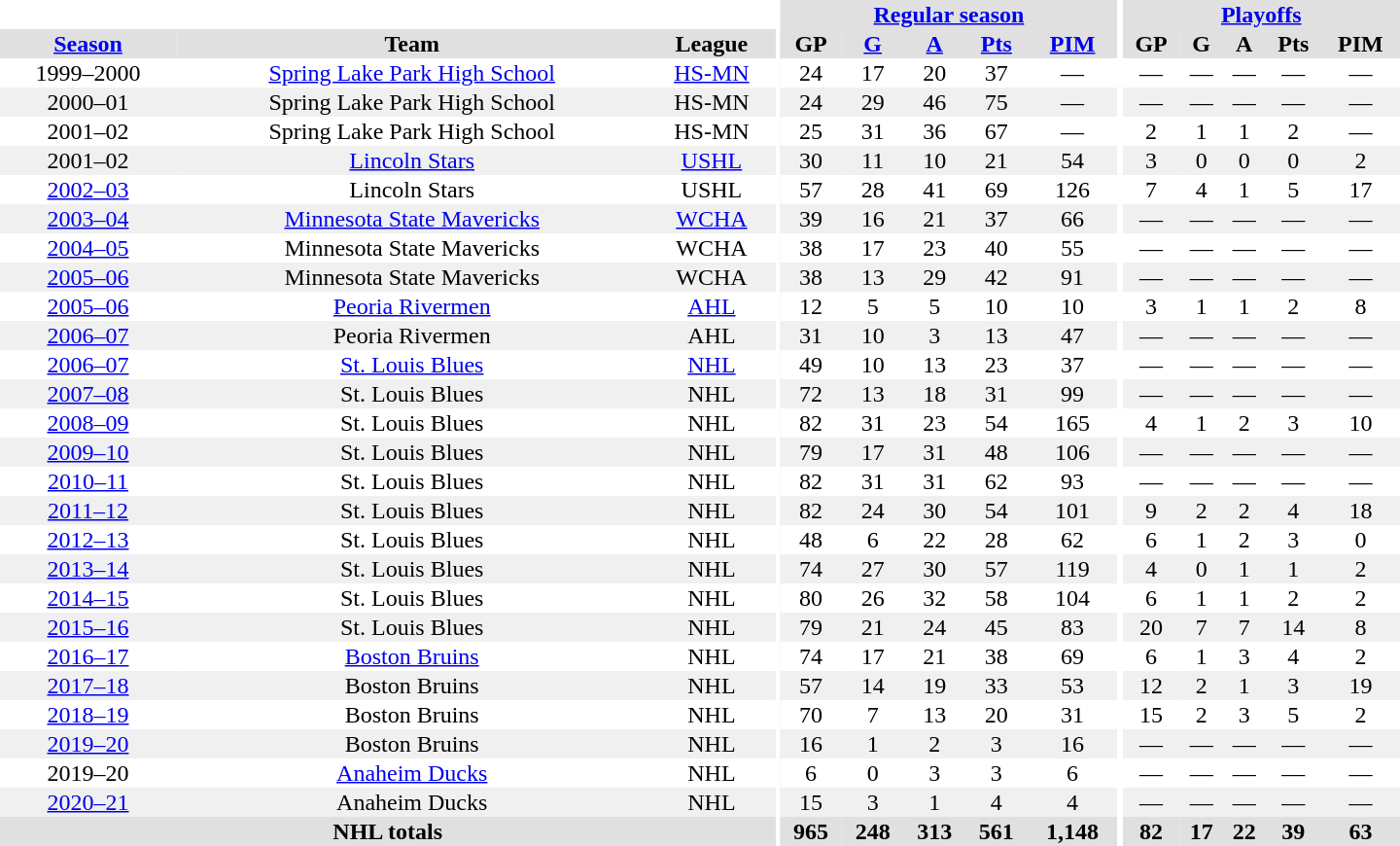<table border="0" cellpadding="1" cellspacing="0" style="text-align:center; width:60em">
<tr bgcolor="#e0e0e0">
<th colspan="3" bgcolor="#ffffff"></th>
<th rowspan="99" bgcolor="#ffffff"></th>
<th colspan="5"><a href='#'>Regular season</a></th>
<th rowspan="99" bgcolor="#ffffff"></th>
<th colspan="5"><a href='#'>Playoffs</a></th>
</tr>
<tr bgcolor="#e0e0e0">
<th><a href='#'>Season</a></th>
<th>Team</th>
<th>League</th>
<th>GP</th>
<th><a href='#'>G</a></th>
<th><a href='#'>A</a></th>
<th><a href='#'>Pts</a></th>
<th><a href='#'>PIM</a></th>
<th>GP</th>
<th>G</th>
<th>A</th>
<th>Pts</th>
<th>PIM</th>
</tr>
<tr>
<td>1999–2000</td>
<td><a href='#'>Spring Lake Park High School</a></td>
<td><a href='#'>HS-MN</a></td>
<td>24</td>
<td>17</td>
<td>20</td>
<td>37</td>
<td>—</td>
<td>—</td>
<td>—</td>
<td>—</td>
<td>—</td>
<td>—</td>
</tr>
<tr style="background: #f0f0f0;">
<td>2000–01</td>
<td>Spring Lake Park High School</td>
<td>HS-MN</td>
<td>24</td>
<td>29</td>
<td>46</td>
<td>75</td>
<td>—</td>
<td>—</td>
<td>—</td>
<td>—</td>
<td>—</td>
<td>—</td>
</tr>
<tr>
<td>2001–02</td>
<td>Spring Lake Park High School</td>
<td>HS-MN</td>
<td>25</td>
<td>31</td>
<td>36</td>
<td>67</td>
<td>—</td>
<td>2</td>
<td>1</td>
<td>1</td>
<td>2</td>
<td>—</td>
</tr>
<tr style="background: #f0f0f0;">
<td 2001–02 USHL season>2001–02</td>
<td><a href='#'>Lincoln Stars</a></td>
<td><a href='#'>USHL</a></td>
<td>30</td>
<td>11</td>
<td>10</td>
<td>21</td>
<td>54</td>
<td>3</td>
<td>0</td>
<td>0</td>
<td>0</td>
<td>2</td>
</tr>
<tr>
<td><a href='#'>2002–03</a></td>
<td>Lincoln Stars</td>
<td>USHL</td>
<td>57</td>
<td>28</td>
<td>41</td>
<td>69</td>
<td>126</td>
<td>7</td>
<td>4</td>
<td>1</td>
<td>5</td>
<td>17</td>
</tr>
<tr style="background: #f0f0f0;">
<td><a href='#'>2003–04</a></td>
<td><a href='#'>Minnesota State Mavericks</a></td>
<td><a href='#'>WCHA</a></td>
<td>39</td>
<td>16</td>
<td>21</td>
<td>37</td>
<td>66</td>
<td>—</td>
<td>—</td>
<td>—</td>
<td>—</td>
<td>—</td>
</tr>
<tr>
<td><a href='#'>2004–05</a></td>
<td>Minnesota State Mavericks</td>
<td>WCHA</td>
<td>38</td>
<td>17</td>
<td>23</td>
<td>40</td>
<td>55</td>
<td>—</td>
<td>—</td>
<td>—</td>
<td>—</td>
<td>—</td>
</tr>
<tr style="background: #f0f0f0;">
<td><a href='#'>2005–06</a></td>
<td>Minnesota State Mavericks</td>
<td>WCHA</td>
<td>38</td>
<td>13</td>
<td>29</td>
<td>42</td>
<td>91</td>
<td>—</td>
<td>—</td>
<td>—</td>
<td>—</td>
<td>—</td>
</tr>
<tr>
<td><a href='#'>2005–06</a></td>
<td><a href='#'>Peoria Rivermen</a></td>
<td><a href='#'>AHL</a></td>
<td>12</td>
<td>5</td>
<td>5</td>
<td>10</td>
<td>10</td>
<td>3</td>
<td>1</td>
<td>1</td>
<td>2</td>
<td>8</td>
</tr>
<tr style="background: #f0f0f0;">
<td><a href='#'>2006–07</a></td>
<td>Peoria Rivermen</td>
<td>AHL</td>
<td>31</td>
<td>10</td>
<td>3</td>
<td>13</td>
<td>47</td>
<td>—</td>
<td>—</td>
<td>—</td>
<td>—</td>
<td>—</td>
</tr>
<tr>
<td><a href='#'>2006–07</a></td>
<td><a href='#'>St. Louis Blues</a></td>
<td><a href='#'>NHL</a></td>
<td>49</td>
<td>10</td>
<td>13</td>
<td>23</td>
<td>37</td>
<td>—</td>
<td>—</td>
<td>—</td>
<td>—</td>
<td>—</td>
</tr>
<tr style="background: #f0f0f0;">
<td><a href='#'>2007–08</a></td>
<td>St. Louis Blues</td>
<td>NHL</td>
<td>72</td>
<td>13</td>
<td>18</td>
<td>31</td>
<td>99</td>
<td>—</td>
<td>—</td>
<td>—</td>
<td>—</td>
<td>—</td>
</tr>
<tr>
<td><a href='#'>2008–09</a></td>
<td>St. Louis Blues</td>
<td>NHL</td>
<td>82</td>
<td>31</td>
<td>23</td>
<td>54</td>
<td>165</td>
<td>4</td>
<td>1</td>
<td>2</td>
<td>3</td>
<td>10</td>
</tr>
<tr style="background: #f0f0f0;">
<td><a href='#'>2009–10</a></td>
<td>St. Louis Blues</td>
<td>NHL</td>
<td>79</td>
<td>17</td>
<td>31</td>
<td>48</td>
<td>106</td>
<td>—</td>
<td>—</td>
<td>—</td>
<td>—</td>
<td>—</td>
</tr>
<tr>
<td><a href='#'>2010–11</a></td>
<td>St. Louis Blues</td>
<td>NHL</td>
<td>82</td>
<td>31</td>
<td>31</td>
<td>62</td>
<td>93</td>
<td>—</td>
<td>—</td>
<td>—</td>
<td>—</td>
<td>—</td>
</tr>
<tr style="background: #f0f0f0;">
<td><a href='#'>2011–12</a></td>
<td>St. Louis Blues</td>
<td>NHL</td>
<td>82</td>
<td>24</td>
<td>30</td>
<td>54</td>
<td>101</td>
<td>9</td>
<td>2</td>
<td>2</td>
<td>4</td>
<td>18</td>
</tr>
<tr>
<td><a href='#'>2012–13</a></td>
<td>St. Louis Blues</td>
<td>NHL</td>
<td>48</td>
<td>6</td>
<td>22</td>
<td>28</td>
<td>62</td>
<td>6</td>
<td>1</td>
<td>2</td>
<td>3</td>
<td>0</td>
</tr>
<tr style="background: #f0f0f0;">
<td><a href='#'>2013–14</a></td>
<td>St. Louis Blues</td>
<td>NHL</td>
<td>74</td>
<td>27</td>
<td>30</td>
<td>57</td>
<td>119</td>
<td>4</td>
<td>0</td>
<td>1</td>
<td>1</td>
<td>2</td>
</tr>
<tr>
<td><a href='#'>2014–15</a></td>
<td>St. Louis Blues</td>
<td>NHL</td>
<td>80</td>
<td>26</td>
<td>32</td>
<td>58</td>
<td>104</td>
<td>6</td>
<td>1</td>
<td>1</td>
<td>2</td>
<td>2</td>
</tr>
<tr style="background: #f0f0f0;">
<td><a href='#'>2015–16</a></td>
<td>St. Louis Blues</td>
<td>NHL</td>
<td>79</td>
<td>21</td>
<td>24</td>
<td>45</td>
<td>83</td>
<td>20</td>
<td>7</td>
<td>7</td>
<td>14</td>
<td>8</td>
</tr>
<tr>
<td><a href='#'>2016–17</a></td>
<td><a href='#'>Boston Bruins</a></td>
<td>NHL</td>
<td>74</td>
<td>17</td>
<td>21</td>
<td>38</td>
<td>69</td>
<td>6</td>
<td>1</td>
<td>3</td>
<td>4</td>
<td>2</td>
</tr>
<tr style="background: #f0f0f0;">
<td><a href='#'>2017–18</a></td>
<td>Boston Bruins</td>
<td>NHL</td>
<td>57</td>
<td>14</td>
<td>19</td>
<td>33</td>
<td>53</td>
<td>12</td>
<td>2</td>
<td>1</td>
<td>3</td>
<td>19</td>
</tr>
<tr>
<td><a href='#'>2018–19</a></td>
<td>Boston Bruins</td>
<td>NHL</td>
<td>70</td>
<td>7</td>
<td>13</td>
<td>20</td>
<td>31</td>
<td>15</td>
<td>2</td>
<td>3</td>
<td>5</td>
<td>2</td>
</tr>
<tr style="background: #f0f0f0;">
<td><a href='#'>2019–20</a></td>
<td>Boston Bruins</td>
<td>NHL</td>
<td>16</td>
<td>1</td>
<td>2</td>
<td>3</td>
<td>16</td>
<td>—</td>
<td>—</td>
<td>—</td>
<td>—</td>
<td>—</td>
</tr>
<tr>
<td>2019–20</td>
<td><a href='#'>Anaheim Ducks</a></td>
<td>NHL</td>
<td>6</td>
<td>0</td>
<td>3</td>
<td>3</td>
<td>6</td>
<td>—</td>
<td>—</td>
<td>—</td>
<td>—</td>
<td>—</td>
</tr>
<tr style="background: #f0f0f0;">
<td><a href='#'>2020–21</a></td>
<td>Anaheim Ducks</td>
<td>NHL</td>
<td>15</td>
<td>3</td>
<td>1</td>
<td>4</td>
<td>4</td>
<td>—</td>
<td>—</td>
<td>—</td>
<td>—</td>
<td>—</td>
</tr>
<tr style="background: #e0e0e0;">
<th colspan="3">NHL totals</th>
<th>965</th>
<th>248</th>
<th>313</th>
<th>561</th>
<th>1,148</th>
<th>82</th>
<th>17</th>
<th>22</th>
<th>39</th>
<th>63</th>
</tr>
</table>
